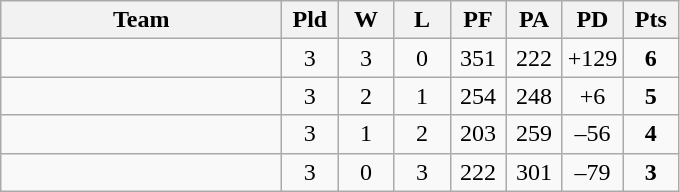<table class=wikitable style="text-align:center">
<tr>
<th width=180>Team</th>
<th width=30>Pld</th>
<th width=30>W</th>
<th width=30>L</th>
<th width=30>PF</th>
<th width=30>PA</th>
<th width=30>PD</th>
<th width=30>Pts</th>
</tr>
<tr>
<td align="left"></td>
<td>3</td>
<td>3</td>
<td>0</td>
<td>351</td>
<td>222</td>
<td>+129</td>
<td><strong>6</strong></td>
</tr>
<tr>
<td align="left"></td>
<td>3</td>
<td>2</td>
<td>1</td>
<td>254</td>
<td>248</td>
<td>+6</td>
<td><strong>5</strong></td>
</tr>
<tr>
<td align="left"></td>
<td>3</td>
<td>1</td>
<td>2</td>
<td>203</td>
<td>259</td>
<td>–56</td>
<td><strong>4</strong></td>
</tr>
<tr>
<td align="left"></td>
<td>3</td>
<td>0</td>
<td>3</td>
<td>222</td>
<td>301</td>
<td>–79</td>
<td><strong>3</strong></td>
</tr>
</table>
